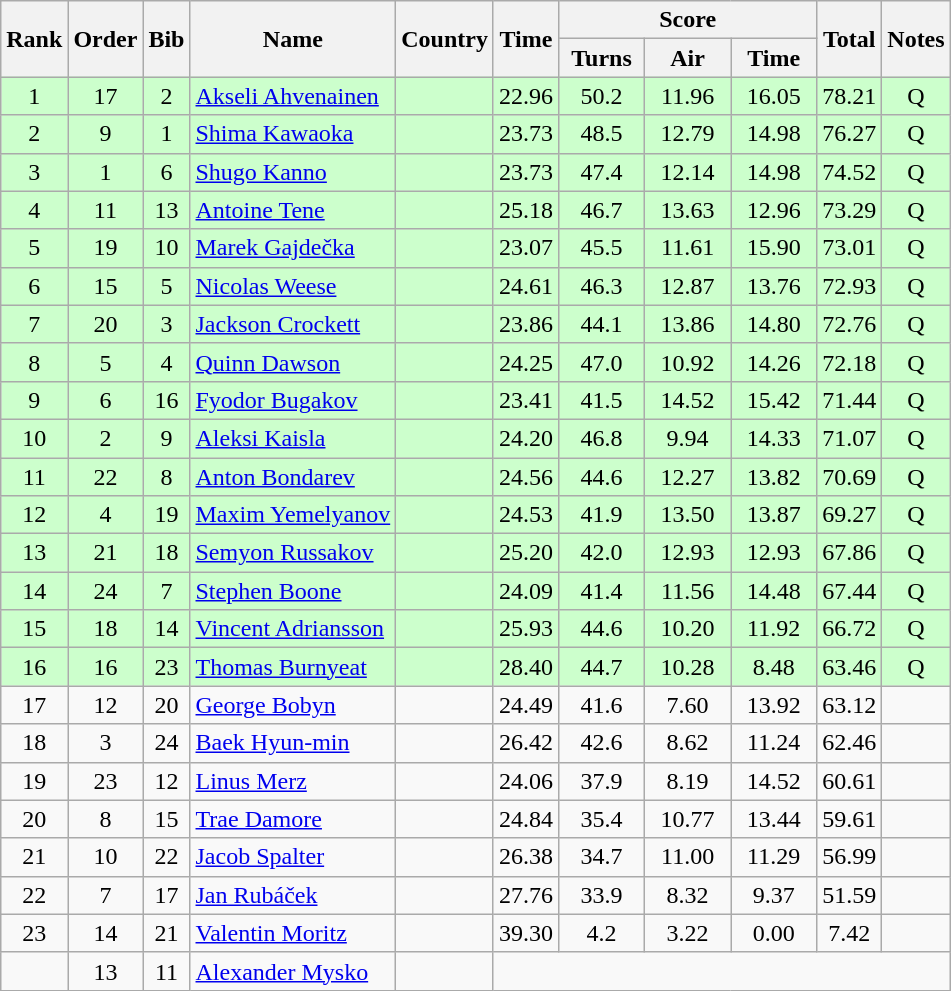<table class="wikitable sortable" style="text-align:center">
<tr>
<th rowspan=2>Rank</th>
<th rowspan=2>Order</th>
<th rowspan=2>Bib</th>
<th rowspan=2>Name</th>
<th rowspan=2>Country</th>
<th rowspan=2>Time</th>
<th colspan=3>Score</th>
<th rowspan=2>Total</th>
<th rowspan=2>Notes</th>
</tr>
<tr>
<th width=50>Turns</th>
<th width=50>Air</th>
<th width=50>Time</th>
</tr>
<tr bgcolor=ccffcc>
<td>1</td>
<td>17</td>
<td>2</td>
<td align=left><a href='#'>Akseli Ahvenainen</a></td>
<td align=left></td>
<td>22.96</td>
<td>50.2</td>
<td>11.96</td>
<td>16.05</td>
<td>78.21</td>
<td>Q</td>
</tr>
<tr bgcolor=ccffcc>
<td>2</td>
<td>9</td>
<td>1</td>
<td align=left><a href='#'>Shima Kawaoka</a></td>
<td align=left></td>
<td>23.73</td>
<td>48.5</td>
<td>12.79</td>
<td>14.98</td>
<td>76.27</td>
<td>Q</td>
</tr>
<tr bgcolor=ccffcc>
<td>3</td>
<td>1</td>
<td>6</td>
<td align=left><a href='#'>Shugo Kanno</a></td>
<td align=left></td>
<td>23.73</td>
<td>47.4</td>
<td>12.14</td>
<td>14.98</td>
<td>74.52</td>
<td>Q</td>
</tr>
<tr bgcolor=ccffcc>
<td>4</td>
<td>11</td>
<td>13</td>
<td align=left><a href='#'>Antoine Tene</a></td>
<td align=left></td>
<td>25.18</td>
<td>46.7</td>
<td>13.63</td>
<td>12.96</td>
<td>73.29</td>
<td>Q</td>
</tr>
<tr bgcolor=ccffcc>
<td>5</td>
<td>19</td>
<td>10</td>
<td align=left><a href='#'>Marek Gajdečka</a></td>
<td align=left></td>
<td>23.07</td>
<td>45.5</td>
<td>11.61</td>
<td>15.90</td>
<td>73.01</td>
<td>Q</td>
</tr>
<tr bgcolor=ccffcc>
<td>6</td>
<td>15</td>
<td>5</td>
<td align=left><a href='#'>Nicolas Weese</a></td>
<td align=left></td>
<td>24.61</td>
<td>46.3</td>
<td>12.87</td>
<td>13.76</td>
<td>72.93</td>
<td>Q</td>
</tr>
<tr bgcolor=ccffcc>
<td>7</td>
<td>20</td>
<td>3</td>
<td align=left><a href='#'>Jackson Crockett</a></td>
<td align=left></td>
<td>23.86</td>
<td>44.1</td>
<td>13.86</td>
<td>14.80</td>
<td>72.76</td>
<td>Q</td>
</tr>
<tr bgcolor=ccffcc>
<td>8</td>
<td>5</td>
<td>4</td>
<td align=left><a href='#'>Quinn Dawson</a></td>
<td align=left></td>
<td>24.25</td>
<td>47.0</td>
<td>10.92</td>
<td>14.26</td>
<td>72.18</td>
<td>Q</td>
</tr>
<tr bgcolor=ccffcc>
<td>9</td>
<td>6</td>
<td>16</td>
<td align=left><a href='#'>Fyodor Bugakov</a></td>
<td align=left></td>
<td>23.41</td>
<td>41.5</td>
<td>14.52</td>
<td>15.42</td>
<td>71.44</td>
<td>Q</td>
</tr>
<tr bgcolor=ccffcc>
<td>10</td>
<td>2</td>
<td>9</td>
<td align=left><a href='#'>Aleksi Kaisla</a></td>
<td align=left></td>
<td>24.20</td>
<td>46.8</td>
<td>9.94</td>
<td>14.33</td>
<td>71.07</td>
<td>Q</td>
</tr>
<tr bgcolor=ccffcc>
<td>11</td>
<td>22</td>
<td>8</td>
<td align=left><a href='#'>Anton Bondarev</a></td>
<td align=left></td>
<td>24.56</td>
<td>44.6</td>
<td>12.27</td>
<td>13.82</td>
<td>70.69</td>
<td>Q</td>
</tr>
<tr bgcolor=ccffcc>
<td>12</td>
<td>4</td>
<td>19</td>
<td align=left><a href='#'>Maxim Yemelyanov</a></td>
<td align=left></td>
<td>24.53</td>
<td>41.9</td>
<td>13.50</td>
<td>13.87</td>
<td>69.27</td>
<td>Q</td>
</tr>
<tr bgcolor=ccffcc>
<td>13</td>
<td>21</td>
<td>18</td>
<td align=left><a href='#'>Semyon Russakov</a></td>
<td align=left></td>
<td>25.20</td>
<td>42.0</td>
<td>12.93</td>
<td>12.93</td>
<td>67.86</td>
<td>Q</td>
</tr>
<tr bgcolor=ccffcc>
<td>14</td>
<td>24</td>
<td>7</td>
<td align=left><a href='#'>Stephen Boone</a></td>
<td align=left></td>
<td>24.09</td>
<td>41.4</td>
<td>11.56</td>
<td>14.48</td>
<td>67.44</td>
<td>Q</td>
</tr>
<tr bgcolor=ccffcc>
<td>15</td>
<td>18</td>
<td>14</td>
<td align=left><a href='#'>Vincent Adriansson</a></td>
<td align=left></td>
<td>25.93</td>
<td>44.6</td>
<td>10.20</td>
<td>11.92</td>
<td>66.72</td>
<td>Q</td>
</tr>
<tr bgcolor=ccffcc>
<td>16</td>
<td>16</td>
<td>23</td>
<td align=left><a href='#'>Thomas Burnyeat</a></td>
<td align=left></td>
<td>28.40</td>
<td>44.7</td>
<td>10.28</td>
<td>8.48</td>
<td>63.46</td>
<td>Q</td>
</tr>
<tr>
<td>17</td>
<td>12</td>
<td>20</td>
<td align=left><a href='#'>George Bobyn</a></td>
<td align=left></td>
<td>24.49</td>
<td>41.6</td>
<td>7.60</td>
<td>13.92</td>
<td>63.12</td>
<td></td>
</tr>
<tr>
<td>18</td>
<td>3</td>
<td>24</td>
<td align=left><a href='#'>Baek Hyun-min</a></td>
<td align=left></td>
<td>26.42</td>
<td>42.6</td>
<td>8.62</td>
<td>11.24</td>
<td>62.46</td>
<td></td>
</tr>
<tr>
<td>19</td>
<td>23</td>
<td>12</td>
<td align=left><a href='#'>Linus Merz</a></td>
<td align=left></td>
<td>24.06</td>
<td>37.9</td>
<td>8.19</td>
<td>14.52</td>
<td>60.61</td>
<td></td>
</tr>
<tr>
<td>20</td>
<td>8</td>
<td>15</td>
<td align=left><a href='#'>Trae Damore</a></td>
<td align=left></td>
<td>24.84</td>
<td>35.4</td>
<td>10.77</td>
<td>13.44</td>
<td>59.61</td>
<td></td>
</tr>
<tr>
<td>21</td>
<td>10</td>
<td>22</td>
<td align=left><a href='#'>Jacob Spalter</a></td>
<td align=left></td>
<td>26.38</td>
<td>34.7</td>
<td>11.00</td>
<td>11.29</td>
<td>56.99</td>
<td></td>
</tr>
<tr>
<td>22</td>
<td>7</td>
<td>17</td>
<td align=left><a href='#'>Jan Rubáček</a></td>
<td align=left></td>
<td>27.76</td>
<td>33.9</td>
<td>8.32</td>
<td>9.37</td>
<td>51.59</td>
<td></td>
</tr>
<tr>
<td>23</td>
<td>14</td>
<td>21</td>
<td align=left><a href='#'>Valentin Moritz</a></td>
<td align=left></td>
<td>39.30</td>
<td>4.2</td>
<td>3.22</td>
<td>0.00</td>
<td>7.42</td>
<td></td>
</tr>
<tr>
<td></td>
<td>13</td>
<td>11</td>
<td align=left><a href='#'>Alexander Mysko</a></td>
<td align=left></td>
<td colspan=6></td>
</tr>
</table>
